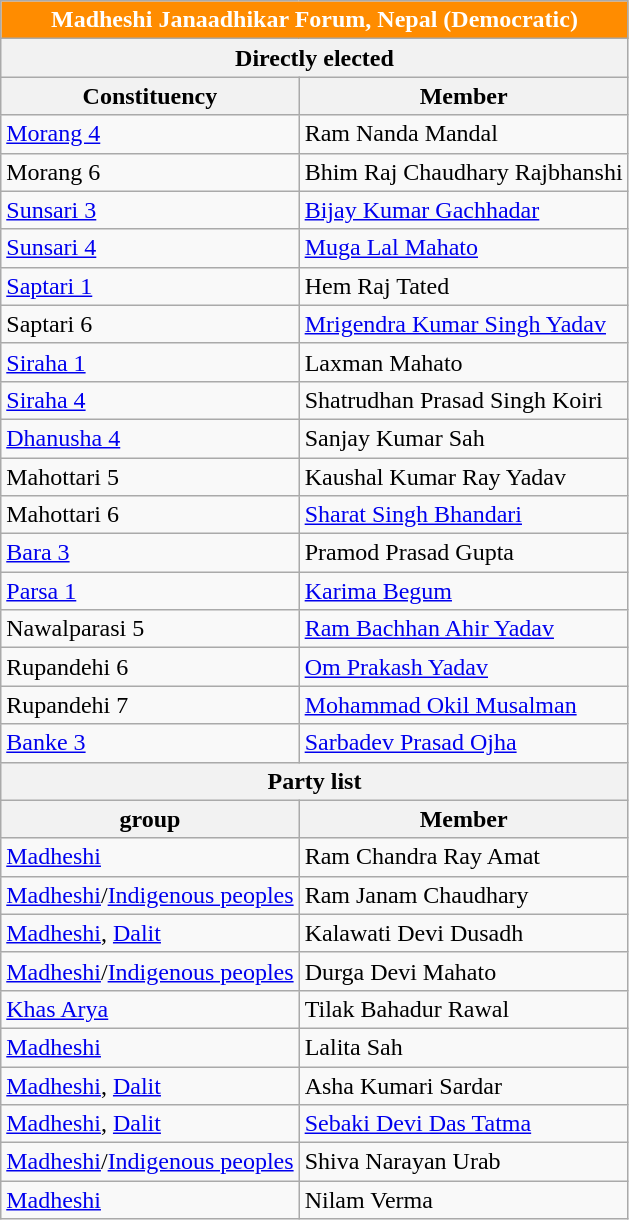<table class="wikitable mw-collapsible mw-collapsed" role="presentation">
<tr>
<th colspan="2" style="width: 300pt; background:darkorange; color: white;">Madheshi Janaadhikar Forum, Nepal (Democratic)</th>
</tr>
<tr>
<th colspan="2">Directly elected</th>
</tr>
<tr>
<th>Constituency</th>
<th>Member</th>
</tr>
<tr>
<td><a href='#'>Morang 4</a></td>
<td>Ram Nanda Mandal</td>
</tr>
<tr>
<td>Morang 6</td>
<td>Bhim Raj Chaudhary Rajbhanshi</td>
</tr>
<tr>
<td><a href='#'>Sunsari 3</a></td>
<td><a href='#'>Bijay Kumar Gachhadar</a></td>
</tr>
<tr>
<td><a href='#'>Sunsari 4</a></td>
<td><a href='#'>Muga Lal Mahato</a></td>
</tr>
<tr>
<td><a href='#'>Saptari 1</a></td>
<td>Hem Raj Tated</td>
</tr>
<tr>
<td>Saptari 6</td>
<td><a href='#'>Mrigendra Kumar Singh Yadav</a></td>
</tr>
<tr>
<td><a href='#'>Siraha 1</a></td>
<td>Laxman Mahato</td>
</tr>
<tr>
<td><a href='#'>Siraha 4</a></td>
<td>Shatrudhan Prasad Singh Koiri</td>
</tr>
<tr>
<td><a href='#'>Dhanusha 4</a></td>
<td>Sanjay Kumar Sah</td>
</tr>
<tr>
<td>Mahottari 5</td>
<td>Kaushal Kumar Ray Yadav</td>
</tr>
<tr>
<td>Mahottari 6</td>
<td><a href='#'>Sharat Singh Bhandari</a></td>
</tr>
<tr>
<td><a href='#'>Bara 3</a></td>
<td>Pramod Prasad Gupta</td>
</tr>
<tr>
<td><a href='#'>Parsa 1</a></td>
<td><a href='#'>Karima Begum</a></td>
</tr>
<tr>
<td>Nawalparasi 5</td>
<td><a href='#'>Ram Bachhan Ahir Yadav</a></td>
</tr>
<tr>
<td>Rupandehi 6</td>
<td><a href='#'>Om Prakash Yadav</a></td>
</tr>
<tr>
<td>Rupandehi 7</td>
<td><a href='#'>Mohammad Okil Musalman</a></td>
</tr>
<tr>
<td><a href='#'>Banke 3</a></td>
<td><a href='#'>Sarbadev Prasad Ojha</a></td>
</tr>
<tr>
<th colspan="2">Party list</th>
</tr>
<tr>
<th> group</th>
<th>Member</th>
</tr>
<tr>
<td><a href='#'>Madheshi</a></td>
<td>Ram Chandra Ray Amat</td>
</tr>
<tr>
<td><a href='#'>Madheshi</a>/<a href='#'>Indigenous peoples</a></td>
<td>Ram Janam Chaudhary</td>
</tr>
<tr>
<td><a href='#'>Madheshi</a>, <a href='#'>Dalit</a></td>
<td>Kalawati Devi Dusadh</td>
</tr>
<tr>
<td><a href='#'>Madheshi</a>/<a href='#'>Indigenous peoples</a></td>
<td>Durga Devi Mahato</td>
</tr>
<tr>
<td><a href='#'>Khas Arya</a></td>
<td>Tilak Bahadur Rawal</td>
</tr>
<tr>
<td><a href='#'>Madheshi</a></td>
<td>Lalita Sah</td>
</tr>
<tr>
<td><a href='#'>Madheshi</a>, <a href='#'>Dalit</a></td>
<td>Asha Kumari Sardar</td>
</tr>
<tr>
<td><a href='#'>Madheshi</a>, <a href='#'>Dalit</a></td>
<td><a href='#'>Sebaki Devi Das Tatma</a></td>
</tr>
<tr>
<td><a href='#'>Madheshi</a>/<a href='#'>Indigenous peoples</a></td>
<td>Shiva Narayan Urab</td>
</tr>
<tr>
<td><a href='#'>Madheshi</a></td>
<td>Nilam Verma</td>
</tr>
</table>
